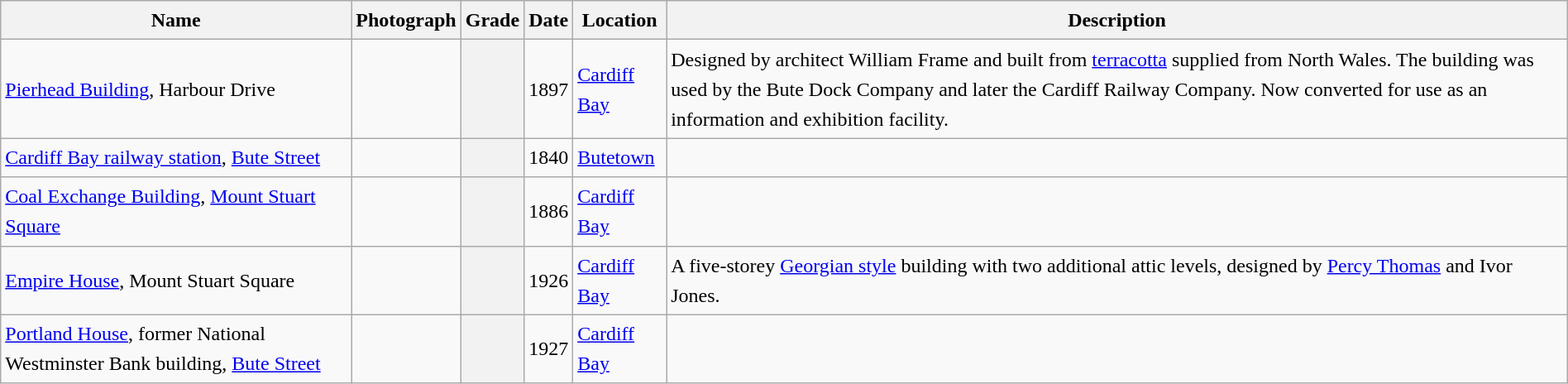<table class="wikitable sortable" style="width:100%;border:0px;text-align:left;line-height:150%;">
<tr>
<th>Name</th>
<th class="unsortable">Photograph</th>
<th>Grade</th>
<th>Date</th>
<th class="unsortable">Location</th>
<th class="unsortable">Description</th>
</tr>
<tr>
<td><a href='#'>Pierhead Building</a>, Harbour Drive</td>
<td></td>
<th></th>
<td>1897</td>
<td><a href='#'>Cardiff Bay</a><br><small></small></td>
<td>Designed by architect William Frame and built from <a href='#'>terracotta</a> supplied from North Wales. The building was used by the Bute Dock Company and later the Cardiff Railway Company. Now converted for use as an information and exhibition facility.</td>
</tr>
<tr>
<td><a href='#'>Cardiff Bay railway station</a>, <a href='#'>Bute Street</a></td>
<td></td>
<th></th>
<td>1840</td>
<td><a href='#'>Butetown</a><br><small></small></td>
<td></td>
</tr>
<tr>
<td><a href='#'>Coal Exchange Building</a>, <a href='#'>Mount Stuart Square</a></td>
<td></td>
<th></th>
<td>1886</td>
<td><a href='#'>Cardiff Bay</a><br><small></small></td>
<td></td>
</tr>
<tr>
<td><a href='#'>Empire House</a>, Mount Stuart Square</td>
<td></td>
<th></th>
<td>1926</td>
<td><a href='#'>Cardiff Bay</a><br><small></small></td>
<td>A five-storey <a href='#'>Georgian style</a> building with two additional attic levels, designed by <a href='#'>Percy Thomas</a> and Ivor Jones.</td>
</tr>
<tr>
<td><a href='#'>Portland House</a>, former National Westminster Bank building, <a href='#'>Bute Street</a></td>
<td></td>
<th></th>
<td>1927</td>
<td><a href='#'>Cardiff Bay</a><br><small></small></td>
<td></td>
</tr>
<tr>
</tr>
</table>
